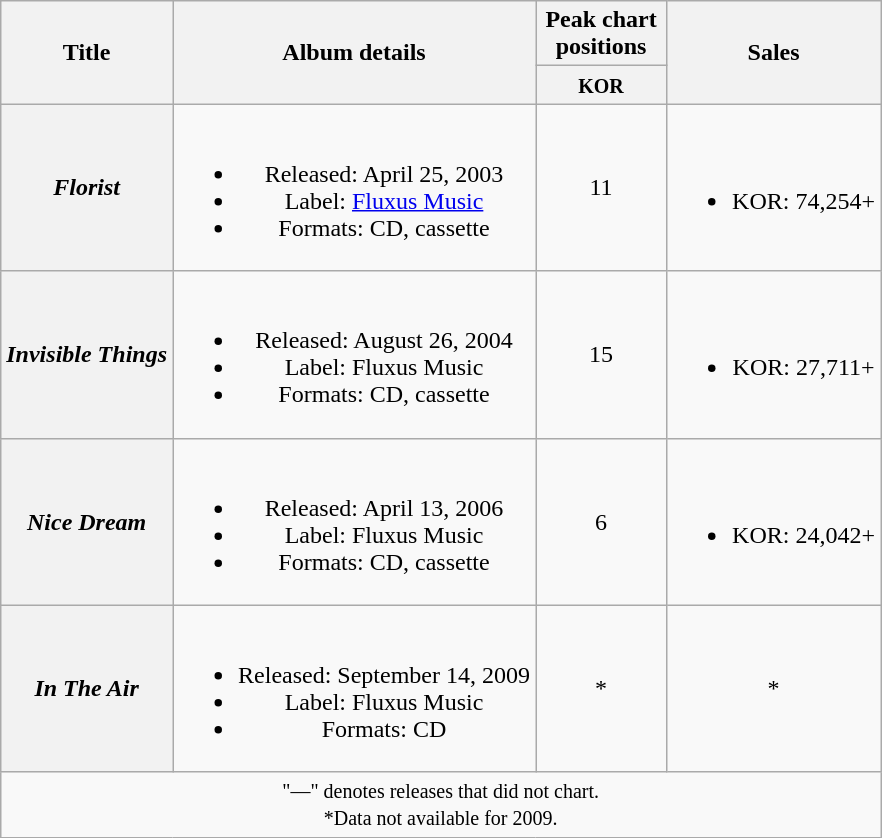<table class="wikitable plainrowheaders" style="text-align:center;">
<tr>
<th scope="col" rowspan="2">Title</th>
<th scope="col" rowspan="2">Album details</th>
<th scope="col" colspan="1" style="width:5em;">Peak chart positions</th>
<th scope="col" rowspan="2">Sales</th>
</tr>
<tr>
<th><small>KOR</small><br></th>
</tr>
<tr>
<th scope="row"><em>Florist</em></th>
<td><br><ul><li>Released: April 25, 2003</li><li>Label: <a href='#'>Fluxus Music</a></li><li>Formats: CD, cassette</li></ul></td>
<td>11</td>
<td><br><ul><li>KOR: 74,254+</li></ul></td>
</tr>
<tr>
<th scope="row"><em>Invisible Things</em></th>
<td><br><ul><li>Released: August 26, 2004</li><li>Label: Fluxus Music</li><li>Formats: CD, cassette</li></ul></td>
<td>15</td>
<td><br><ul><li>KOR: 27,711+</li></ul></td>
</tr>
<tr>
<th scope="row"><em>Nice Dream</em></th>
<td><br><ul><li>Released: April 13, 2006</li><li>Label: Fluxus Music</li><li>Formats: CD, cassette</li></ul></td>
<td>6</td>
<td><br><ul><li>KOR: 24,042+</li></ul></td>
</tr>
<tr>
<th scope="row"><em>In The Air</em></th>
<td><br><ul><li>Released: September 14, 2009</li><li>Label: Fluxus Music</li><li>Formats: CD</li></ul></td>
<td>*</td>
<td>*</td>
</tr>
<tr>
<td colspan="4" align="center"><small>"—" denotes releases that did not chart.<br>*Data not available for 2009.</small></td>
</tr>
</table>
